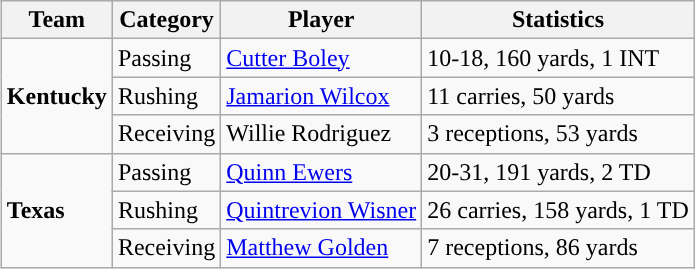<table class="wikitable" style="float: right;">
<tr>
<th>Team</th>
<th>Category</th>
<th>Player</th>
<th>Statistics</th>
</tr>
<tr>
<td rowspan=3><strong>Kentucky</strong></td>
<td>Passing</td>
<td><a href='#'>Cutter Boley</a></td>
<td>10-18, 160 yards, 1 INT</td>
</tr>
<tr>
<td>Rushing</td>
<td><a href='#'>Jamarion Wilcox</a></td>
<td>11 carries, 50 yards</td>
</tr>
<tr>
<td>Receiving</td>
<td>Willie Rodriguez</td>
<td>3 receptions, 53 yards</td>
</tr>
<tr>
<td rowspan=3><strong>Texas</strong></td>
<td>Passing</td>
<td><a href='#'>Quinn Ewers</a></td>
<td>20-31, 191 yards, 2 TD</td>
</tr>
<tr>
<td>Rushing</td>
<td><a href='#'>Quintrevion Wisner</a></td>
<td>26 carries, 158 yards, 1 TD</td>
</tr>
<tr>
<td>Receiving</td>
<td><a href='#'>Matthew Golden</a></td>
<td>7 receptions, 86 yards</td>
</tr>
</table>
